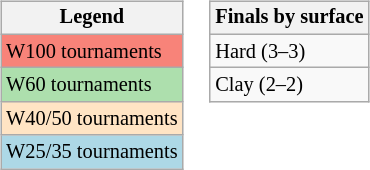<table>
<tr valign=top>
<td><br><table class=wikitable style="font-size:85%">
<tr>
<th>Legend</th>
</tr>
<tr style="background:#f88379;">
<td>W100 tournaments</td>
</tr>
<tr style="background:#addfad;">
<td>W60 tournaments</td>
</tr>
<tr style="background:#ffe4c4;">
<td>W40/50 tournaments</td>
</tr>
<tr style="background:lightblue;">
<td>W25/35 tournaments</td>
</tr>
</table>
</td>
<td><br><table class=wikitable style=font-size:85%>
<tr>
<th>Finals by surface</th>
</tr>
<tr>
<td>Hard (3–3)</td>
</tr>
<tr>
<td>Clay (2–2)</td>
</tr>
</table>
</td>
</tr>
</table>
